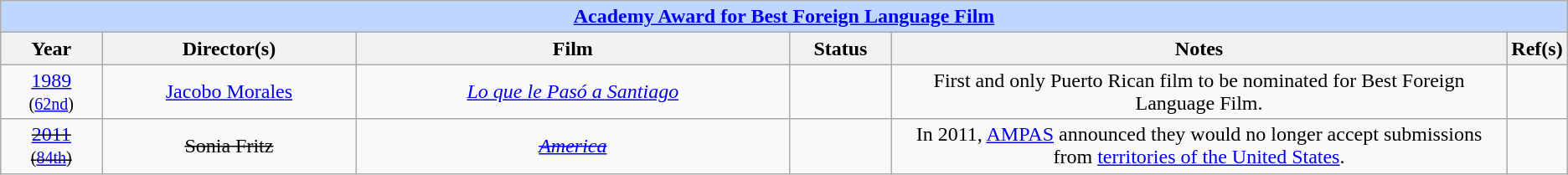<table class="wikitable" style="text-align: center">
<tr style="background:#bfd7ff;">
<td colspan="6" style="text-align:center;"><strong><a href='#'>Academy Award for Best Foreign Language Film</a></strong></td>
</tr>
<tr style="background:#ebf5ff;">
<th style="width:75px;">Year</th>
<th style="width:200px;">Director(s)</th>
<th style="width:350px;">Film</th>
<th style="width:75px;">Status</th>
<th style="width:500px;">Notes</th>
<th width="3">Ref(s)</th>
</tr>
<tr>
<td style="text-align: center"><a href='#'>1989</a><br><small>(<a href='#'>62nd</a>)</small></td>
<td><a href='#'>Jacobo Morales</a></td>
<td><em><a href='#'>Lo que le Pasó a Santiago</a></em></td>
<td></td>
<td>First and only Puerto Rican film to be nominated for Best Foreign Language Film.</td>
<td></td>
</tr>
<tr>
<td style="text-align: center"><s><a href='#'>2011</a><br><small>(<a href='#'>84th</a>)</small></s></td>
<td><s>Sonia Fritz</s></td>
<td><em><a href='#'><s>America</s></a></em></td>
<td></td>
<td>In 2011, <a href='#'>AMPAS</a> announced they would no longer accept submissions from <a href='#'>territories of the United States</a>.</td>
<td></td>
</tr>
</table>
